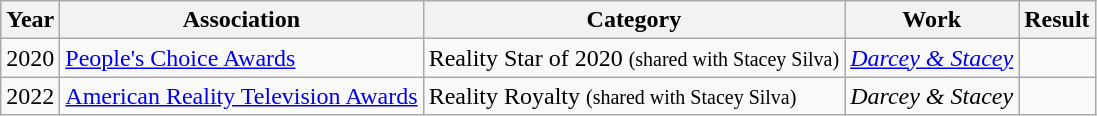<table class="wikitable">
<tr>
<th>Year</th>
<th>Association</th>
<th>Category</th>
<th>Work</th>
<th>Result</th>
</tr>
<tr>
<td>2020</td>
<td><a href='#'>People's Choice Awards</a></td>
<td>Reality Star of 2020 <small>(shared with Stacey Silva)</small></td>
<td><em><a href='#'>Darcey & Stacey</a></em></td>
<td></td>
</tr>
<tr>
<td>2022</td>
<td><a href='#'>American Reality Television Awards</a></td>
<td>Reality Royalty <small>(shared with Stacey Silva)</small></td>
<td><em>Darcey & Stacey</em></td>
<td></td>
</tr>
</table>
